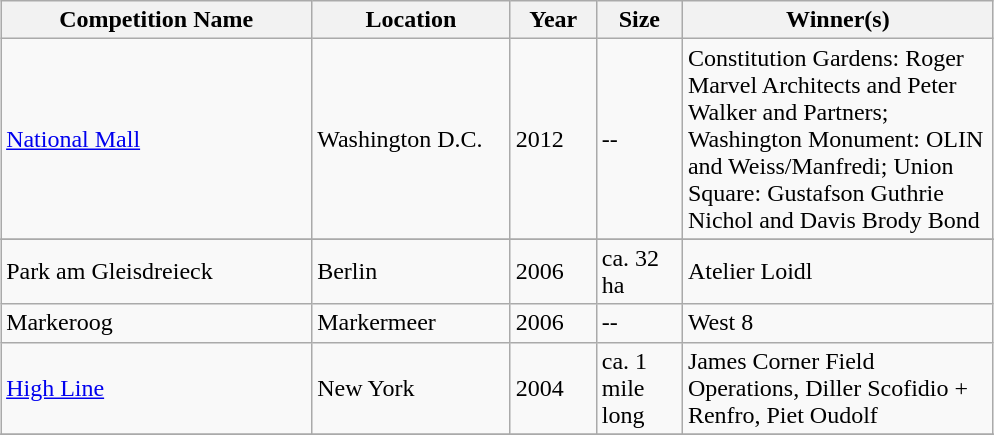<table class="wikitable" style="margin:1em auto;">
<tr>
<th width=200px>Competition Name</th>
<th width=125px>Location</th>
<th width=50px>Year</th>
<th width=50 px>Size</th>
<th width=200px>Winner(s)</th>
</tr>
<tr>
<td><a href='#'>National Mall</a></td>
<td> Washington D.C.</td>
<td>2012</td>
<td>--</td>
<td>Constitution Gardens: Roger Marvel Architects and Peter Walker and Partners; Washington Monument: OLIN and Weiss/Manfredi; Union Square: Gustafson Guthrie Nichol and Davis Brody Bond</td>
</tr>
<tr Taichung Gateway Park || >
</tr>
<tr>
<td>Park am Gleisdreieck</td>
<td> Berlin</td>
<td>2006</td>
<td>ca. 32 ha</td>
<td>Atelier Loidl</td>
</tr>
<tr>
<td>Markeroog</td>
<td> Markermeer</td>
<td>2006</td>
<td>--</td>
<td>West 8</td>
</tr>
<tr>
<td><a href='#'>High Line</a></td>
<td> New York</td>
<td>2004</td>
<td>ca. 1 mile long</td>
<td>James Corner Field Operations, Diller Scofidio + Renfro, Piet Oudolf</td>
</tr>
<tr>
</tr>
<tr>
</tr>
<tr>
</tr>
</table>
